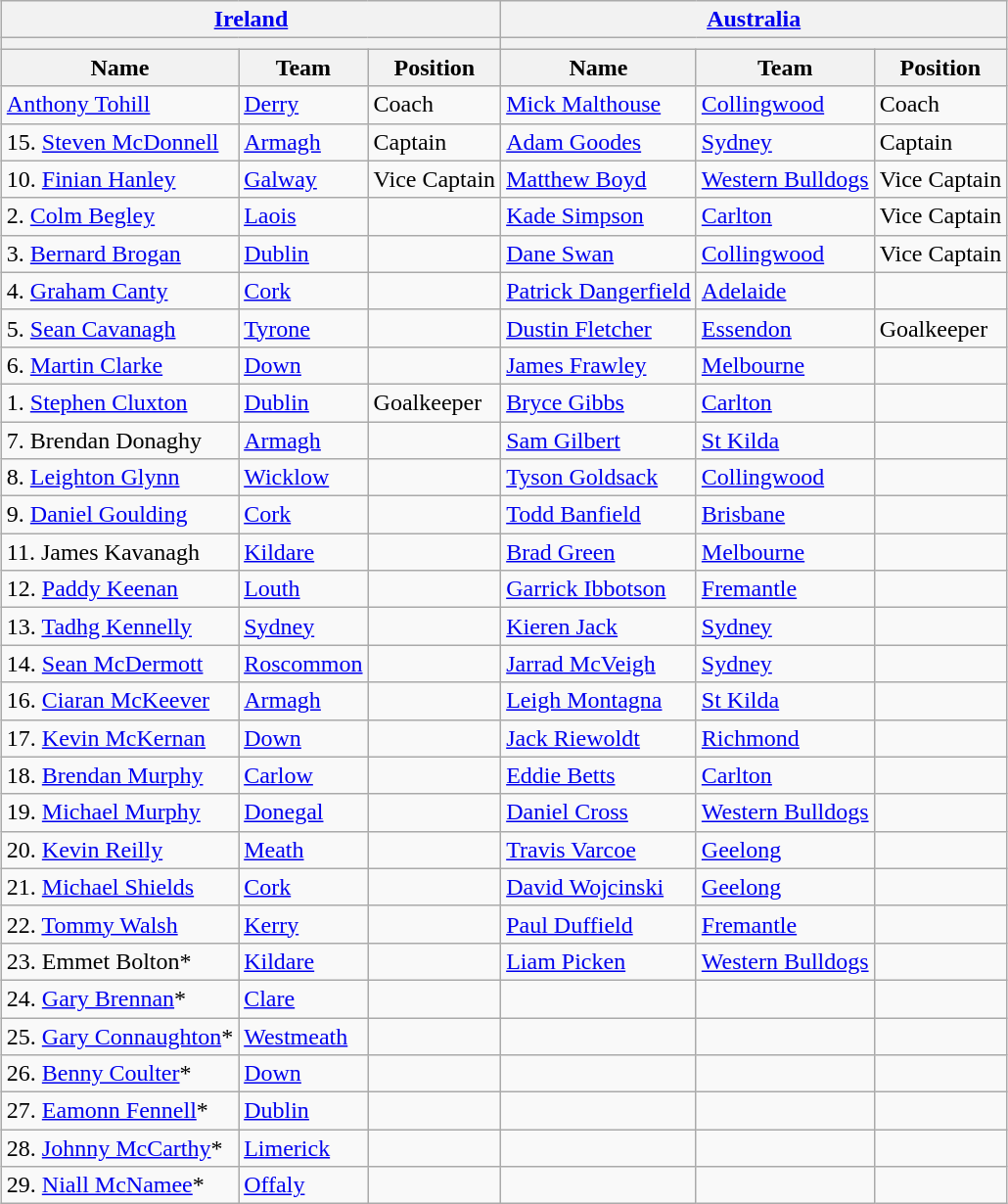<table style="margin:auto;"  class="wikitable">
<tr>
<th colspan="3"> <a href='#'>Ireland</a></th>
<th colspan="3"> <a href='#'>Australia</a></th>
</tr>
<tr>
<th colspan="3"></th>
<th colspan="3"></th>
</tr>
<tr>
<th>Name</th>
<th>Team</th>
<th>Position</th>
<th>Name</th>
<th>Team</th>
<th>Position</th>
</tr>
<tr>
<td><a href='#'>Anthony Tohill</a></td>
<td><a href='#'>Derry</a></td>
<td>Coach</td>
<td><a href='#'>Mick Malthouse</a></td>
<td><a href='#'>Collingwood</a></td>
<td>Coach</td>
</tr>
<tr>
<td>15. <a href='#'>Steven McDonnell</a></td>
<td><a href='#'>Armagh</a></td>
<td>Captain</td>
<td><a href='#'>Adam Goodes</a></td>
<td><a href='#'>Sydney</a></td>
<td>Captain</td>
</tr>
<tr>
<td>10. <a href='#'>Finian Hanley</a></td>
<td><a href='#'>Galway</a></td>
<td>Vice Captain</td>
<td><a href='#'>Matthew Boyd</a></td>
<td><a href='#'>Western Bulldogs</a></td>
<td>Vice Captain</td>
</tr>
<tr>
<td>2. <a href='#'>Colm Begley</a></td>
<td><a href='#'>Laois</a></td>
<td></td>
<td><a href='#'>Kade Simpson</a></td>
<td><a href='#'>Carlton</a></td>
<td>Vice Captain</td>
</tr>
<tr>
<td>3. <a href='#'>Bernard Brogan</a></td>
<td><a href='#'>Dublin</a></td>
<td></td>
<td><a href='#'>Dane Swan</a></td>
<td><a href='#'>Collingwood</a></td>
<td>Vice Captain</td>
</tr>
<tr>
<td>4. <a href='#'>Graham Canty</a></td>
<td><a href='#'>Cork</a></td>
<td></td>
<td><a href='#'>Patrick Dangerfield</a></td>
<td><a href='#'>Adelaide</a></td>
<td></td>
</tr>
<tr>
<td>5. <a href='#'>Sean Cavanagh</a></td>
<td><a href='#'>Tyrone</a></td>
<td></td>
<td><a href='#'>Dustin Fletcher</a></td>
<td><a href='#'>Essendon</a></td>
<td>Goalkeeper</td>
</tr>
<tr>
<td>6. <a href='#'>Martin Clarke</a></td>
<td><a href='#'>Down</a></td>
<td></td>
<td><a href='#'>James Frawley</a></td>
<td><a href='#'>Melbourne</a></td>
<td></td>
</tr>
<tr>
<td>1. <a href='#'>Stephen Cluxton</a></td>
<td><a href='#'>Dublin</a></td>
<td>Goalkeeper</td>
<td><a href='#'>Bryce Gibbs</a></td>
<td><a href='#'>Carlton</a></td>
<td></td>
</tr>
<tr>
<td>7. Brendan Donaghy</td>
<td><a href='#'>Armagh</a></td>
<td></td>
<td><a href='#'>Sam Gilbert</a></td>
<td><a href='#'>St Kilda</a></td>
<td></td>
</tr>
<tr>
<td>8. <a href='#'>Leighton Glynn</a></td>
<td><a href='#'>Wicklow</a></td>
<td></td>
<td><a href='#'>Tyson Goldsack</a></td>
<td><a href='#'>Collingwood</a></td>
<td></td>
</tr>
<tr>
<td>9. <a href='#'>Daniel Goulding</a></td>
<td><a href='#'>Cork</a></td>
<td></td>
<td><a href='#'>Todd Banfield</a></td>
<td><a href='#'>Brisbane</a></td>
<td></td>
</tr>
<tr>
<td>11. James Kavanagh</td>
<td><a href='#'>Kildare</a></td>
<td></td>
<td><a href='#'>Brad Green</a></td>
<td><a href='#'>Melbourne</a></td>
<td></td>
</tr>
<tr>
<td>12. <a href='#'>Paddy Keenan</a></td>
<td><a href='#'>Louth</a></td>
<td></td>
<td><a href='#'>Garrick Ibbotson</a></td>
<td><a href='#'>Fremantle</a></td>
<td></td>
</tr>
<tr>
<td>13. <a href='#'>Tadhg Kennelly</a></td>
<td><a href='#'>Sydney</a></td>
<td></td>
<td><a href='#'>Kieren Jack</a></td>
<td><a href='#'>Sydney</a></td>
<td></td>
</tr>
<tr>
<td>14. <a href='#'>Sean McDermott</a></td>
<td><a href='#'>Roscommon</a></td>
<td></td>
<td><a href='#'>Jarrad McVeigh</a></td>
<td><a href='#'>Sydney</a></td>
<td></td>
</tr>
<tr>
<td>16. <a href='#'>Ciaran McKeever</a></td>
<td><a href='#'>Armagh</a></td>
<td></td>
<td><a href='#'>Leigh Montagna</a></td>
<td><a href='#'>St Kilda</a></td>
<td></td>
</tr>
<tr>
<td>17. <a href='#'>Kevin McKernan</a></td>
<td><a href='#'>Down</a></td>
<td></td>
<td><a href='#'>Jack Riewoldt</a></td>
<td><a href='#'>Richmond</a></td>
<td></td>
</tr>
<tr>
<td>18. <a href='#'>Brendan Murphy</a></td>
<td><a href='#'>Carlow</a></td>
<td></td>
<td><a href='#'>Eddie Betts</a></td>
<td><a href='#'>Carlton</a></td>
<td></td>
</tr>
<tr>
<td>19. <a href='#'>Michael Murphy</a></td>
<td><a href='#'>Donegal</a></td>
<td></td>
<td><a href='#'>Daniel Cross</a></td>
<td><a href='#'>Western Bulldogs</a></td>
<td></td>
</tr>
<tr>
<td>20. <a href='#'>Kevin Reilly</a></td>
<td><a href='#'>Meath</a></td>
<td></td>
<td><a href='#'>Travis Varcoe</a></td>
<td><a href='#'>Geelong</a></td>
<td></td>
</tr>
<tr>
<td>21. <a href='#'>Michael Shields</a></td>
<td><a href='#'>Cork</a></td>
<td></td>
<td><a href='#'>David Wojcinski</a></td>
<td><a href='#'>Geelong</a></td>
<td></td>
</tr>
<tr>
<td>22. <a href='#'>Tommy Walsh</a></td>
<td><a href='#'>Kerry</a></td>
<td></td>
<td><a href='#'>Paul Duffield</a></td>
<td><a href='#'>Fremantle</a></td>
<td></td>
</tr>
<tr>
<td>23. Emmet Bolton*</td>
<td><a href='#'>Kildare</a></td>
<td></td>
<td><a href='#'>Liam Picken</a></td>
<td><a href='#'>Western Bulldogs</a></td>
<td></td>
</tr>
<tr>
<td>24. <a href='#'>Gary Brennan</a>*</td>
<td><a href='#'>Clare</a></td>
<td></td>
<td></td>
<td></td>
<td></td>
</tr>
<tr>
<td>25. <a href='#'>Gary Connaughton</a>*</td>
<td><a href='#'>Westmeath</a></td>
<td></td>
<td></td>
<td></td>
<td></td>
</tr>
<tr>
<td>26. <a href='#'>Benny Coulter</a>*</td>
<td><a href='#'>Down</a></td>
<td></td>
<td></td>
<td></td>
<td></td>
</tr>
<tr>
<td>27. <a href='#'>Eamonn Fennell</a>*</td>
<td><a href='#'>Dublin</a></td>
<td></td>
<td></td>
<td></td>
<td></td>
</tr>
<tr>
<td>28. <a href='#'>Johnny McCarthy</a>*</td>
<td><a href='#'>Limerick</a></td>
<td></td>
<td></td>
<td></td>
<td></td>
</tr>
<tr>
<td>29. <a href='#'>Niall McNamee</a>*</td>
<td><a href='#'>Offaly</a></td>
<td></td>
<td></td>
<td></td>
<td></td>
</tr>
</table>
